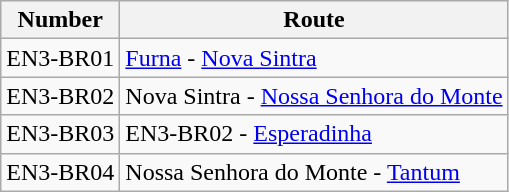<table class="wikitable">
<tr>
<th>Number</th>
<th>Route</th>
</tr>
<tr>
<td>EN3-BR01</td>
<td><a href='#'>Furna</a> - <a href='#'>Nova Sintra</a></td>
</tr>
<tr>
<td>EN3-BR02</td>
<td>Nova Sintra - <a href='#'>Nossa Senhora do Monte</a></td>
</tr>
<tr>
<td>EN3-BR03</td>
<td>EN3-BR02 - <a href='#'>Esperadinha</a></td>
</tr>
<tr>
<td>EN3-BR04</td>
<td>Nossa Senhora do Monte - <a href='#'>Tantum</a></td>
</tr>
</table>
